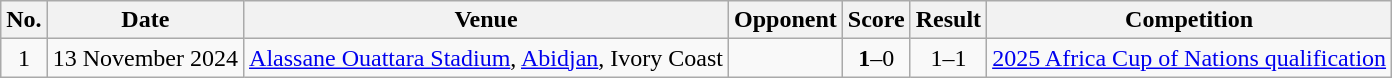<table class="wikitable sortable">
<tr>
<th scope=col>No.</th>
<th scope=col>Date</th>
<th scope=col>Venue</th>
<th scope=col>Opponent</th>
<th scope=col>Score</th>
<th scope=col>Result</th>
<th scope=col>Competition</th>
</tr>
<tr>
<td align=center>1</td>
<td>13 November 2024</td>
<td><a href='#'>Alassane Ouattara Stadium</a>, <a href='#'>Abidjan</a>, Ivory Coast</td>
<td></td>
<td align=center><strong>1</strong>–0</td>
<td align=center>1–1</td>
<td><a href='#'>2025 Africa Cup of Nations qualification</a></td>
</tr>
</table>
